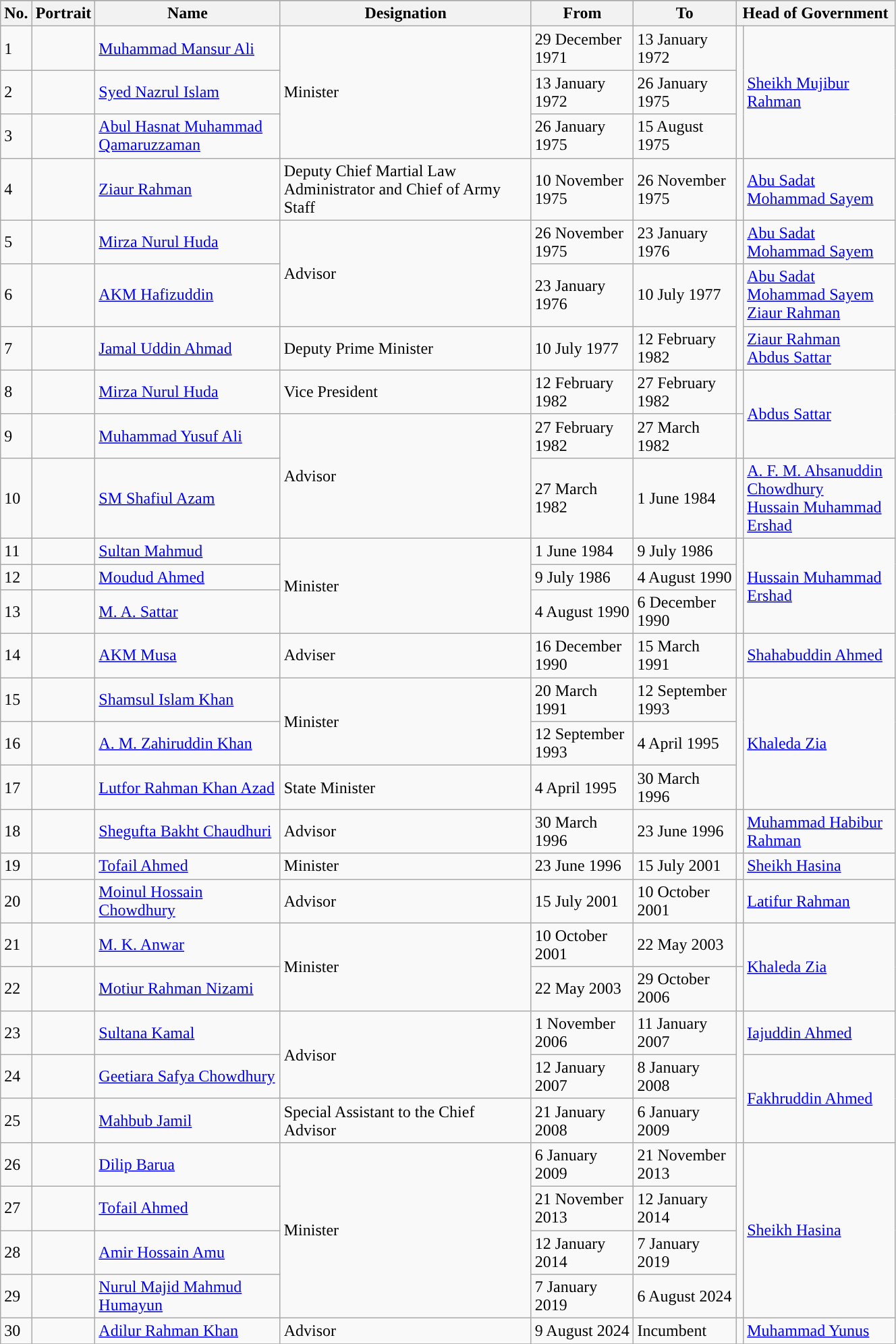<table class="wikitable sortable" style="width:70%;">
<tr align=center>
</tr>
<tr>
<th align=center>No.</th>
<th align=center>Portrait</th>
<th align=center>Name</th>
<th align=center>Designation</th>
<th align=center>From</th>
<th align=center>To</th>
<th align=center colspan=2>Head of Government</th>
</tr>
<tr>
<td>1</td>
<td></td>
<td><a href='#'>Muhammad Mansur Ali</a></td>
<td rowspan=3>Minister</td>
<td>29 December 1971</td>
<td>13 January 1972</td>
<td rowspan=3 style="background-color: "></td>
<td rowspan=3><a href='#'>Sheikh Mujibur Rahman</a></td>
</tr>
<tr>
<td>2</td>
<td></td>
<td><a href='#'>Syed Nazrul Islam</a></td>
<td>13 January 1972</td>
<td>26 January 1975</td>
</tr>
<tr>
<td>3</td>
<td></td>
<td><a href='#'>Abul Hasnat Muhammad Qamaruzzaman</a></td>
<td>26 January 1975</td>
<td>15 August 1975</td>
</tr>
<tr>
<td>4</td>
<td></td>
<td><a href='#'>Ziaur Rahman</a></td>
<td>Deputy Chief Martial Law Administrator and Chief of Army Staff</td>
<td>10 November 1975</td>
<td>26 November 1975</td>
<td style="background-color: "></td>
<td><a href='#'>Abu Sadat Mohammad Sayem</a></td>
</tr>
<tr>
<td>5</td>
<td></td>
<td><a href='#'>Mirza Nurul Huda</a></td>
<td rowspan=2>Advisor</td>
<td>26 November 1975</td>
<td>23 January 1976</td>
<td style="background-color: "></td>
<td><a href='#'>Abu Sadat Mohammad Sayem</a></td>
</tr>
<tr>
<td>6</td>
<td></td>
<td><a href='#'>AKM Hafizuddin</a></td>
<td>23 January 1976</td>
<td>10 July 1977</td>
<td rowspan=2 style="background-color: "></td>
<td><a href='#'>Abu Sadat Mohammad Sayem</a><br><a href='#'>Ziaur Rahman</a></td>
</tr>
<tr>
<td>7</td>
<td></td>
<td><a href='#'>Jamal Uddin Ahmad</a></td>
<td>Deputy Prime Minister</td>
<td>10 July 1977</td>
<td>12 February 1982</td>
<td><a href='#'>Ziaur Rahman</a><br><a href='#'>Abdus Sattar</a></td>
</tr>
<tr>
<td>8</td>
<td></td>
<td><a href='#'>Mirza Nurul Huda</a></td>
<td>Vice President</td>
<td>12 February 1982</td>
<td>27 February 1982</td>
<td style="background-color: "></td>
<td rowspan=2><a href='#'>Abdus Sattar</a></td>
</tr>
<tr>
<td>9</td>
<td></td>
<td><a href='#'>Muhammad Yusuf Ali</a></td>
<td rowspan=2>Advisor</td>
<td>27 February 1982</td>
<td>27 March 1982</td>
<td style="background-color: "></td>
</tr>
<tr>
<td>10</td>
<td></td>
<td><a href='#'>SM Shafiul Azam</a></td>
<td>27 March 1982</td>
<td>1 June 1984</td>
<td style="background-color:"></td>
<td><a href='#'>A. F. M. Ahsanuddin Chowdhury</a><br><a href='#'>Hussain Muhammad Ershad</a></td>
</tr>
<tr>
<td>11</td>
<td></td>
<td><a href='#'>Sultan Mahmud</a></td>
<td rowspan=3>Minister</td>
<td>1 June 1984</td>
<td>9 July 1986</td>
<td rowspan=3 style="background-color: "></td>
<td rowspan=3><a href='#'>Hussain Muhammad Ershad</a></td>
</tr>
<tr>
<td>12</td>
<td></td>
<td><a href='#'>Moudud Ahmed</a></td>
<td>9 July 1986</td>
<td>4 August 1990</td>
</tr>
<tr>
<td>13</td>
<td></td>
<td><a href='#'>M. A. Sattar</a></td>
<td>4 August 1990</td>
<td>6 December 1990</td>
</tr>
<tr>
<td>14</td>
<td></td>
<td><a href='#'>AKM Musa</a></td>
<td>Adviser</td>
<td>16 December 1990</td>
<td>15 March 1991</td>
<td style="background-color:"></td>
<td><a href='#'>Shahabuddin Ahmed</a></td>
</tr>
<tr>
<td>15</td>
<td></td>
<td><a href='#'>Shamsul Islam Khan</a></td>
<td rowspan=2>Minister</td>
<td>20 March 1991</td>
<td>12 September 1993</td>
<td rowspan=3 style="background-color: "></td>
<td rowspan=3><a href='#'>Khaleda Zia</a></td>
</tr>
<tr>
<td>16</td>
<td></td>
<td><a href='#'>A. M. Zahiruddin Khan</a></td>
<td>12 September 1993</td>
<td>4 April 1995</td>
</tr>
<tr>
<td>17</td>
<td></td>
<td><a href='#'>Lutfor Rahman Khan Azad</a></td>
<td>State Minister</td>
<td>4 April 1995</td>
<td>30 March 1996</td>
</tr>
<tr>
<td>18</td>
<td></td>
<td><a href='#'>Shegufta Bakht Chaudhuri</a></td>
<td>Advisor</td>
<td>30 March 1996</td>
<td>23 June 1996</td>
<td style="background-color:"></td>
<td><a href='#'>Muhammad Habibur Rahman</a></td>
</tr>
<tr>
<td>19</td>
<td></td>
<td><a href='#'>Tofail Ahmed</a></td>
<td>Minister</td>
<td>23 June 1996</td>
<td>15 July 2001</td>
<td style="background-color:"></td>
<td><a href='#'>Sheikh Hasina</a></td>
</tr>
<tr>
<td>20</td>
<td></td>
<td><a href='#'>Moinul Hossain Chowdhury</a></td>
<td>Advisor</td>
<td>15 July 2001</td>
<td>10 October 2001</td>
<td style="background-color:"></td>
<td><a href='#'>Latifur Rahman</a></td>
</tr>
<tr>
<td>21</td>
<td></td>
<td><a href='#'>M. K. Anwar</a></td>
<td rowspan=2>Minister</td>
<td>10 October 2001</td>
<td>22 May 2003</td>
<td style="background-color:"></td>
<td rowspan=2><a href='#'>Khaleda Zia</a></td>
</tr>
<tr>
<td>22</td>
<td></td>
<td><a href='#'>Motiur Rahman Nizami</a></td>
<td>22 May 2003</td>
<td>29 October 2006</td>
<td style="background-color:"></td>
</tr>
<tr>
<td>23</td>
<td></td>
<td><a href='#'>Sultana Kamal</a></td>
<td rowspan=2>Advisor</td>
<td>1 November 2006</td>
<td>11 January 2007</td>
<td rowspan=3 style="background-color:"></td>
<td><a href='#'>Iajuddin Ahmed</a></td>
</tr>
<tr>
<td>24</td>
<td></td>
<td><a href='#'>Geetiara Safya Chowdhury</a></td>
<td>12 January 2007</td>
<td>8 January 2008</td>
<td rowspan=2><a href='#'>Fakhruddin Ahmed</a></td>
</tr>
<tr>
<td>25</td>
<td></td>
<td><a href='#'>Mahbub Jamil</a></td>
<td>Special Assistant to the Chief Advisor</td>
<td>21 January 2008</td>
<td>6 January 2009</td>
</tr>
<tr>
<td>26</td>
<td></td>
<td><a href='#'>Dilip Barua</a></td>
<td rowspan=4>Minister</td>
<td>6 January 2009</td>
<td>21 November 2013</td>
<td rowspan=4 style="background: "></td>
<td rowspan=4><a href='#'>Sheikh Hasina</a></td>
</tr>
<tr>
<td>27</td>
<td></td>
<td><a href='#'>Tofail Ahmed</a></td>
<td>21 November 2013</td>
<td>12 January 2014</td>
</tr>
<tr>
<td>28</td>
<td></td>
<td><a href='#'>Amir Hossain Amu</a></td>
<td>12 January 2014</td>
<td>7 January 2019</td>
</tr>
<tr>
<td>29</td>
<td></td>
<td><a href='#'>Nurul Majid Mahmud Humayun</a></td>
<td>7 January 2019</td>
<td>6 August 2024</td>
</tr>
<tr>
<td>30</td>
<td></td>
<td><a href='#'>Adilur Rahman Khan</a></td>
<td>Advisor</td>
<td>9 August 2024</td>
<td>Incumbent</td>
<td style="background-color: "></td>
<td><a href='#'>Muhammad Yunus</a></td>
</tr>
<tr>
</tr>
</table>
